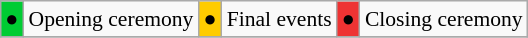<table class="wikitable" style="margin:0.5em auto; font-size:90%;">
<tr>
<td style="background:#0c3;">●</td>
<td>Opening ceremony</td>
<td style="background:#fc0;">●</td>
<td>Final events</td>
<td style="background:#e33;">●</td>
<td>Closing ceremony</td>
</tr>
<tr>
</tr>
</table>
